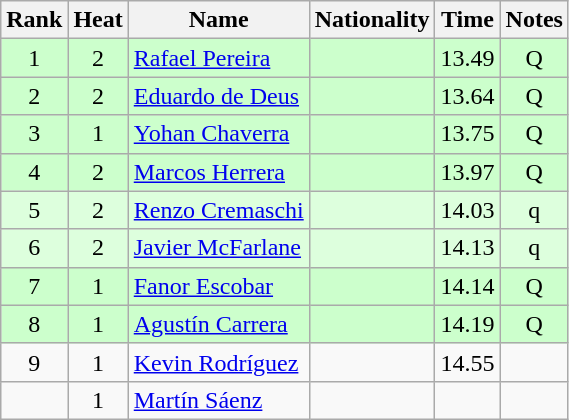<table class="wikitable sortable" style="text-align:center">
<tr>
<th>Rank</th>
<th>Heat</th>
<th>Name</th>
<th>Nationality</th>
<th>Time</th>
<th>Notes</th>
</tr>
<tr bgcolor=ccffcc>
<td>1</td>
<td>2</td>
<td align=left><a href='#'>Rafael Pereira</a></td>
<td align=left></td>
<td>13.49</td>
<td>Q</td>
</tr>
<tr bgcolor=ccffcc>
<td>2</td>
<td>2</td>
<td align=left><a href='#'>Eduardo de Deus</a></td>
<td align=left></td>
<td>13.64</td>
<td>Q</td>
</tr>
<tr bgcolor=ccffcc>
<td>3</td>
<td>1</td>
<td align=left><a href='#'>Yohan Chaverra</a></td>
<td align=left></td>
<td>13.75</td>
<td>Q</td>
</tr>
<tr bgcolor=ccffcc>
<td>4</td>
<td>2</td>
<td align=left><a href='#'>Marcos Herrera</a></td>
<td align=left></td>
<td>13.97</td>
<td>Q</td>
</tr>
<tr bgcolor=ddffdd>
<td>5</td>
<td>2</td>
<td align=left><a href='#'>Renzo Cremaschi</a></td>
<td align=left></td>
<td>14.03</td>
<td>q</td>
</tr>
<tr bgcolor=ddffdd>
<td>6</td>
<td>2</td>
<td align=left><a href='#'>Javier McFarlane</a></td>
<td align=left></td>
<td>14.13</td>
<td>q</td>
</tr>
<tr bgcolor=ccffcc>
<td>7</td>
<td>1</td>
<td align=left><a href='#'>Fanor Escobar</a></td>
<td align=left></td>
<td>14.14</td>
<td>Q</td>
</tr>
<tr bgcolor=ccffcc>
<td>8</td>
<td>1</td>
<td align=left><a href='#'>Agustín Carrera</a></td>
<td align=left></td>
<td>14.19</td>
<td>Q</td>
</tr>
<tr>
<td>9</td>
<td>1</td>
<td align=left><a href='#'>Kevin Rodríguez</a></td>
<td align=left></td>
<td>14.55</td>
<td></td>
</tr>
<tr>
<td></td>
<td>1</td>
<td align=left><a href='#'>Martín Sáenz</a></td>
<td align=left></td>
<td></td>
<td></td>
</tr>
</table>
